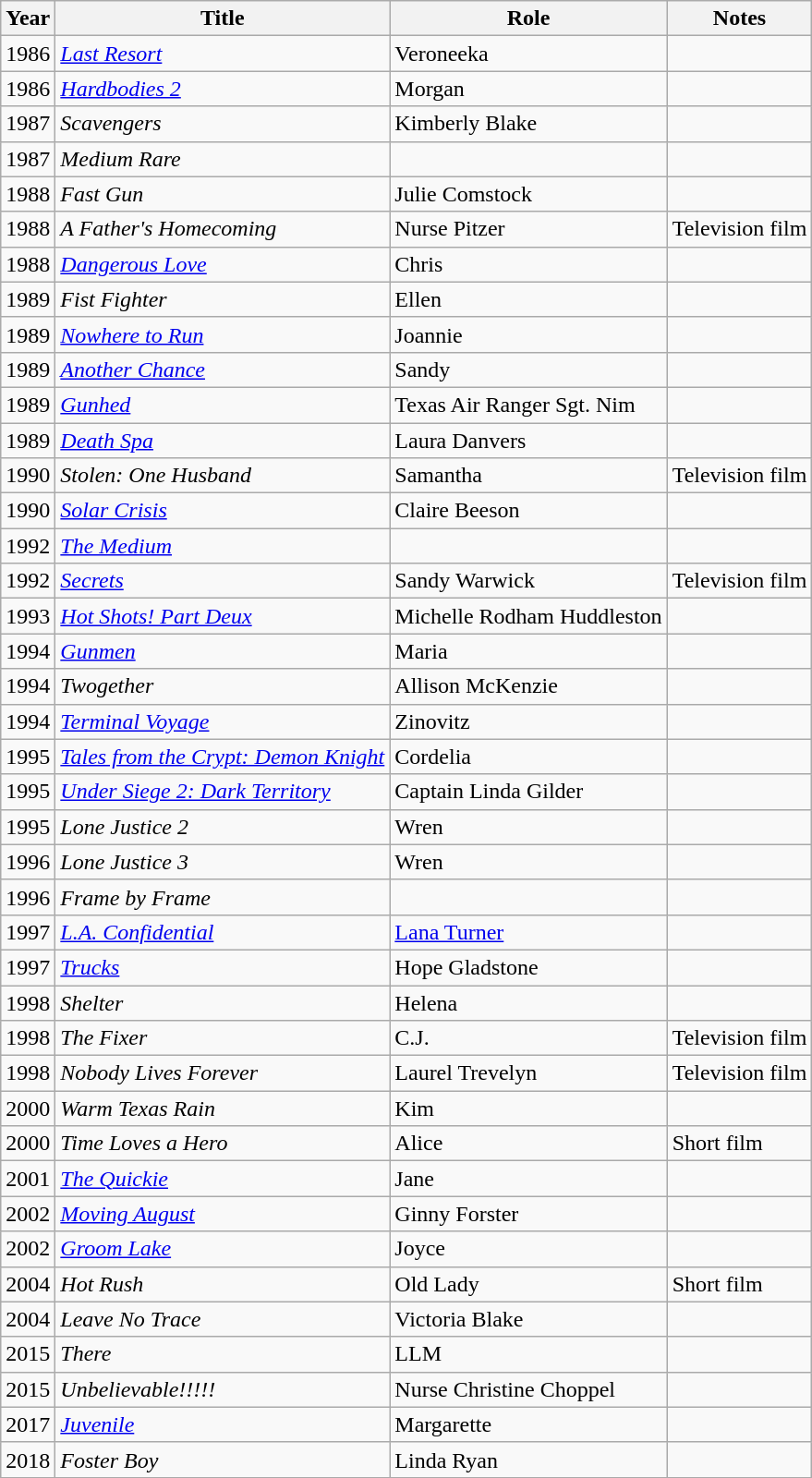<table class="wikitable sortable">
<tr>
<th>Year</th>
<th>Title</th>
<th>Role</th>
<th class="unsortable">Notes</th>
</tr>
<tr>
<td>1986</td>
<td><em> <a href='#'>Last Resort</a></em></td>
<td>Veroneeka</td>
<td></td>
</tr>
<tr>
<td>1986</td>
<td><em> <a href='#'>Hardbodies 2</a></em></td>
<td>Morgan</td>
<td></td>
</tr>
<tr>
<td>1987</td>
<td><em> Scavengers</em></td>
<td>Kimberly Blake</td>
<td></td>
</tr>
<tr>
<td>1987</td>
<td><em> Medium Rare</em></td>
<td></td>
<td></td>
</tr>
<tr>
<td>1988</td>
<td><em> Fast Gun</em></td>
<td>Julie Comstock</td>
<td></td>
</tr>
<tr>
<td>1988</td>
<td><em> A Father's Homecoming</em></td>
<td>Nurse Pitzer</td>
<td>Television film</td>
</tr>
<tr>
<td>1988</td>
<td><em> <a href='#'>Dangerous Love</a></em></td>
<td>Chris</td>
<td></td>
</tr>
<tr>
<td>1989</td>
<td><em>Fist Fighter</em></td>
<td>Ellen</td>
<td></td>
</tr>
<tr>
<td>1989</td>
<td><em> <a href='#'>Nowhere to Run</a></em></td>
<td>Joannie</td>
<td></td>
</tr>
<tr>
<td>1989</td>
<td><em> <a href='#'>Another Chance</a></em></td>
<td>Sandy</td>
<td></td>
</tr>
<tr>
<td>1989</td>
<td><em> <a href='#'>Gunhed</a></em></td>
<td>Texas Air Ranger Sgt. Nim</td>
<td></td>
</tr>
<tr>
<td>1989</td>
<td><em><a href='#'>Death Spa</a></em></td>
<td>Laura Danvers</td>
<td></td>
</tr>
<tr>
<td>1990</td>
<td><em> Stolen: One Husband</em></td>
<td>Samantha</td>
<td>Television film</td>
</tr>
<tr>
<td>1990</td>
<td><em> <a href='#'>Solar Crisis</a></em></td>
<td>Claire Beeson</td>
<td></td>
</tr>
<tr>
<td>1992</td>
<td><em> <a href='#'>The Medium</a> </em></td>
<td></td>
<td></td>
</tr>
<tr>
<td>1992</td>
<td><em><a href='#'>Secrets</a> </em></td>
<td>Sandy Warwick</td>
<td>Television film</td>
</tr>
<tr>
<td>1993</td>
<td><em> <a href='#'>Hot Shots! Part Deux</a></em></td>
<td>Michelle Rodham Huddleston</td>
<td></td>
</tr>
<tr>
<td>1994</td>
<td><em> <a href='#'>Gunmen</a></em></td>
<td>Maria</td>
<td></td>
</tr>
<tr>
<td>1994</td>
<td><em>Twogether</em></td>
<td>Allison McKenzie</td>
<td></td>
</tr>
<tr>
<td>1994</td>
<td><em> <a href='#'>Terminal Voyage</a></em></td>
<td>Zinovitz</td>
<td></td>
</tr>
<tr>
<td>1995</td>
<td><em><a href='#'>Tales from the Crypt: Demon Knight</a></em></td>
<td>Cordelia</td>
<td></td>
</tr>
<tr>
<td>1995</td>
<td><em> <a href='#'>Under Siege 2: Dark Territory</a> </em></td>
<td>Captain Linda Gilder</td>
<td></td>
</tr>
<tr>
<td>1995</td>
<td><em> Lone Justice 2</em></td>
<td>Wren</td>
<td></td>
</tr>
<tr>
<td>1996</td>
<td><em> Lone Justice 3</em></td>
<td>Wren</td>
<td></td>
</tr>
<tr>
<td>1996</td>
<td><em> Frame by Frame </em></td>
<td></td>
<td></td>
</tr>
<tr>
<td>1997</td>
<td><em> <a href='#'>L.A. Confidential</a></em></td>
<td><a href='#'>Lana Turner</a></td>
<td></td>
</tr>
<tr>
<td>1997</td>
<td><em> <a href='#'>Trucks</a></em></td>
<td>Hope Gladstone</td>
<td></td>
</tr>
<tr>
<td>1998</td>
<td><em> Shelter</em></td>
<td>Helena</td>
<td></td>
</tr>
<tr>
<td>1998</td>
<td><em> The Fixer</em></td>
<td>C.J.</td>
<td>Television film</td>
</tr>
<tr>
<td>1998</td>
<td><em> Nobody Lives Forever </em></td>
<td>Laurel Trevelyn</td>
<td>Television film</td>
</tr>
<tr>
<td>2000</td>
<td><em> Warm Texas Rain </em></td>
<td>Kim</td>
<td></td>
</tr>
<tr>
<td>2000</td>
<td><em> Time Loves a Hero </em></td>
<td>Alice</td>
<td>Short film</td>
</tr>
<tr>
<td>2001</td>
<td><em> <a href='#'>The Quickie</a></em></td>
<td>Jane</td>
<td></td>
</tr>
<tr>
<td>2002</td>
<td><em><a href='#'>Moving August</a></em></td>
<td>Ginny Forster</td>
<td></td>
</tr>
<tr>
<td>2002</td>
<td><em> <a href='#'>Groom Lake</a> </em></td>
<td>Joyce</td>
<td></td>
</tr>
<tr>
<td>2004</td>
<td><em> Hot Rush</em></td>
<td>Old Lady</td>
<td>Short film</td>
</tr>
<tr>
<td>2004</td>
<td><em> Leave No Trace </em></td>
<td>Victoria Blake</td>
<td></td>
</tr>
<tr>
<td>2015</td>
<td><em>There</em></td>
<td>LLM</td>
<td></td>
</tr>
<tr>
<td>2015</td>
<td><em> Unbelievable!!!!!</em></td>
<td>Nurse Christine Choppel</td>
<td></td>
</tr>
<tr>
<td>2017</td>
<td><em> <a href='#'>Juvenile</a></em></td>
<td>Margarette</td>
<td></td>
</tr>
<tr>
<td>2018</td>
<td><em>Foster Boy</em></td>
<td>Linda Ryan</td>
<td></td>
</tr>
</table>
